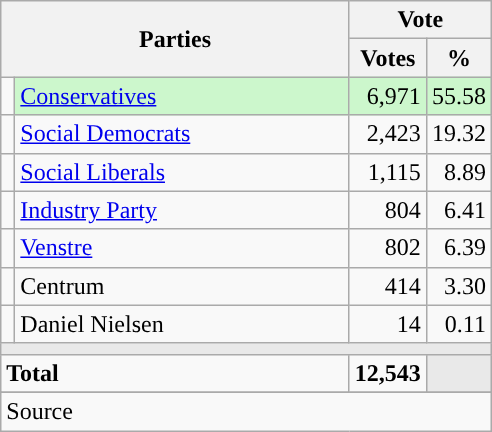<table class="wikitable" style="text-align:right;">
<tr>
<th style="text-align:centre;" rowspan="2" colspan="2" width="225">Parties</th>
<th colspan="3">Vote</th>
</tr>
<tr>
<th width="15">Votes</th>
<th width="15">%</th>
</tr>
<tr>
<td width="2" style="color:inherit;background:"></td>
<td bgcolor=#ccf7cc  align="left"><a href='#'>Conservatives</a></td>
<td bgcolor=#ccf7cc>6,971</td>
<td bgcolor=#ccf7cc>55.58</td>
</tr>
<tr>
<td width="2" style="color:inherit;background:"></td>
<td align="left"><a href='#'>Social Democrats</a></td>
<td>2,423</td>
<td>19.32</td>
</tr>
<tr>
<td width="2" style="color:inherit;background:"></td>
<td align="left"><a href='#'>Social Liberals</a></td>
<td>1,115</td>
<td>8.89</td>
</tr>
<tr>
<td width="2" style="color:inherit;background:"></td>
<td align="left"><a href='#'>Industry Party</a></td>
<td>804</td>
<td>6.41</td>
</tr>
<tr>
<td width="2" style="color:inherit;background:"></td>
<td align="left"><a href='#'>Venstre</a></td>
<td>802</td>
<td>6.39</td>
</tr>
<tr>
<td width="2" style="color:inherit;background:"></td>
<td align="left">Centrum</td>
<td>414</td>
<td>3.30</td>
</tr>
<tr>
<td width="2" style="color:inherit;background:"></td>
<td align="left">Daniel Nielsen</td>
<td>14</td>
<td>0.11</td>
</tr>
<tr>
<td colspan="7" bgcolor="#E9E9E9"></td>
</tr>
<tr>
<td align="left" colspan="2"><strong>Total</strong></td>
<td><strong>12,543</strong></td>
<td bgcolor="#E9E9E9" colspan="2"></td>
</tr>
<tr>
</tr>
<tr>
<td align="left" colspan="6">Source</td>
</tr>
</table>
